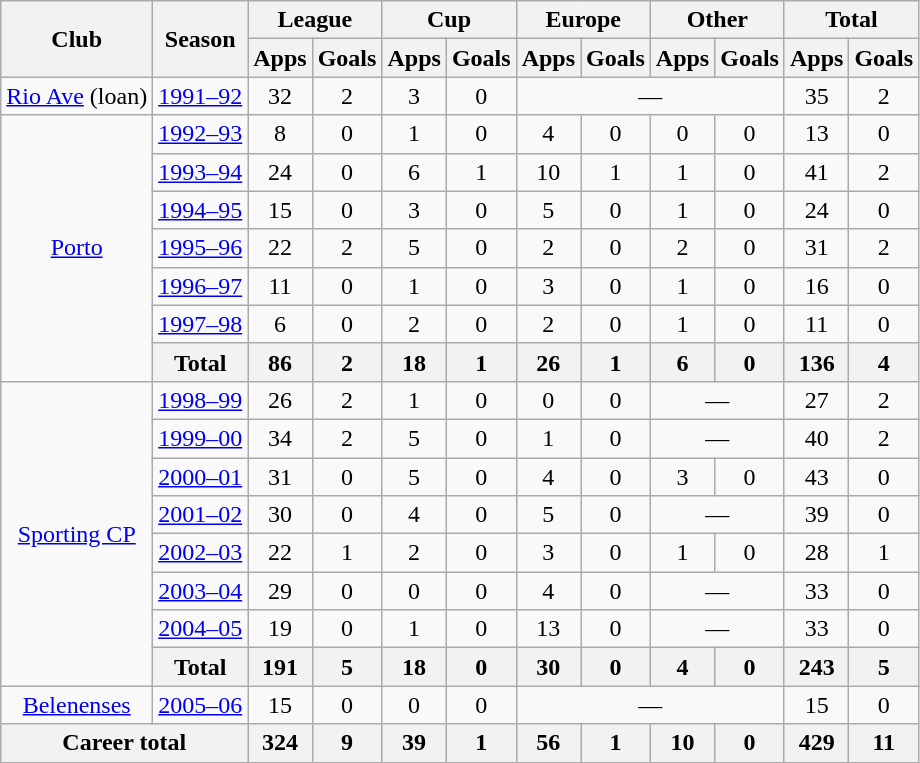<table class="wikitable" style="text-align:center">
<tr>
<th rowspan="2">Club</th>
<th rowspan="2">Season</th>
<th colspan="2">League</th>
<th colspan="2">Cup</th>
<th colspan="2">Europe</th>
<th colspan="2">Other</th>
<th colspan="2">Total</th>
</tr>
<tr>
<th>Apps</th>
<th>Goals</th>
<th>Apps</th>
<th>Goals</th>
<th>Apps</th>
<th>Goals</th>
<th>Apps</th>
<th>Goals</th>
<th>Apps</th>
<th>Goals</th>
</tr>
<tr>
<td><a href='#'>Rio Ave</a> (loan)</td>
<td><a href='#'>1991–92</a></td>
<td>32</td>
<td>2</td>
<td>3</td>
<td>0</td>
<td colspan="4">—</td>
<td>35</td>
<td>2</td>
</tr>
<tr>
<td rowspan="7"><a href='#'>Porto</a></td>
<td><a href='#'>1992–93</a></td>
<td>8</td>
<td>0</td>
<td>1</td>
<td>0</td>
<td>4</td>
<td>0</td>
<td>0</td>
<td>0</td>
<td>13</td>
<td>0</td>
</tr>
<tr>
<td><a href='#'>1993–94</a></td>
<td>24</td>
<td>0</td>
<td>6</td>
<td>1</td>
<td>10</td>
<td>1</td>
<td>1</td>
<td>0</td>
<td>41</td>
<td>2</td>
</tr>
<tr>
<td><a href='#'>1994–95</a></td>
<td>15</td>
<td>0</td>
<td>3</td>
<td>0</td>
<td>5</td>
<td>0</td>
<td>1</td>
<td>0</td>
<td>24</td>
<td>0</td>
</tr>
<tr>
<td><a href='#'>1995–96</a></td>
<td>22</td>
<td>2</td>
<td>5</td>
<td>0</td>
<td>2</td>
<td>0</td>
<td>2</td>
<td>0</td>
<td>31</td>
<td>2</td>
</tr>
<tr>
<td><a href='#'>1996–97</a></td>
<td>11</td>
<td>0</td>
<td>1</td>
<td>0</td>
<td>3</td>
<td>0</td>
<td>1</td>
<td>0</td>
<td>16</td>
<td>0</td>
</tr>
<tr>
<td><a href='#'>1997–98</a></td>
<td>6</td>
<td>0</td>
<td>2</td>
<td>0</td>
<td>2</td>
<td>0</td>
<td>1</td>
<td>0</td>
<td>11</td>
<td>0</td>
</tr>
<tr>
<th>Total</th>
<th>86</th>
<th>2</th>
<th>18</th>
<th>1</th>
<th>26</th>
<th>1</th>
<th>6</th>
<th>0</th>
<th>136</th>
<th>4</th>
</tr>
<tr>
<td rowspan="8"><a href='#'>Sporting CP</a></td>
<td><a href='#'>1998–99</a></td>
<td>26</td>
<td>2</td>
<td>1</td>
<td>0</td>
<td>0</td>
<td>0</td>
<td colspan="2">—</td>
<td>27</td>
<td>2</td>
</tr>
<tr>
<td><a href='#'>1999–00</a></td>
<td>34</td>
<td>2</td>
<td>5</td>
<td>0</td>
<td>1</td>
<td>0</td>
<td colspan="2">—</td>
<td>40</td>
<td>2</td>
</tr>
<tr>
<td><a href='#'>2000–01</a></td>
<td>31</td>
<td>0</td>
<td>5</td>
<td>0</td>
<td>4</td>
<td>0</td>
<td>3</td>
<td>0</td>
<td>43</td>
<td>0</td>
</tr>
<tr>
<td><a href='#'>2001–02</a></td>
<td>30</td>
<td>0</td>
<td>4</td>
<td>0</td>
<td>5</td>
<td>0</td>
<td colspan="2">—</td>
<td>39</td>
<td>0</td>
</tr>
<tr>
<td><a href='#'>2002–03</a></td>
<td>22</td>
<td>1</td>
<td>2</td>
<td>0</td>
<td>3</td>
<td>0</td>
<td>1</td>
<td>0</td>
<td>28</td>
<td>1</td>
</tr>
<tr>
<td><a href='#'>2003–04</a></td>
<td>29</td>
<td>0</td>
<td>0</td>
<td>0</td>
<td>4</td>
<td>0</td>
<td colspan="2">—</td>
<td>33</td>
<td>0</td>
</tr>
<tr>
<td><a href='#'>2004–05</a></td>
<td>19</td>
<td>0</td>
<td>1</td>
<td>0</td>
<td>13</td>
<td>0</td>
<td colspan="2">—</td>
<td>33</td>
<td>0</td>
</tr>
<tr>
<th>Total</th>
<th>191</th>
<th>5</th>
<th>18</th>
<th>0</th>
<th>30</th>
<th>0</th>
<th>4</th>
<th>0</th>
<th>243</th>
<th>5</th>
</tr>
<tr>
<td><a href='#'>Belenenses</a></td>
<td><a href='#'>2005–06</a></td>
<td>15</td>
<td>0</td>
<td>0</td>
<td>0</td>
<td colspan="4">—</td>
<td>15</td>
<td>0</td>
</tr>
<tr>
<th colspan="2">Career total</th>
<th>324</th>
<th>9</th>
<th>39</th>
<th>1</th>
<th>56</th>
<th>1</th>
<th>10</th>
<th>0</th>
<th>429</th>
<th>11</th>
</tr>
</table>
